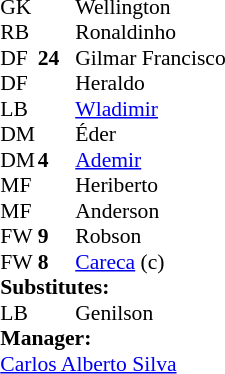<table cellspacing="0" cellpadding="0" style="font-size:90%; margin:0.2em auto;">
<tr>
<th width="25"></th>
<th width="25"></th>
</tr>
<tr>
<td>GK</td>
<td></td>
<td> Wellington</td>
</tr>
<tr>
<td>RB</td>
<td></td>
<td> Ronaldinho</td>
</tr>
<tr>
<td>DF</td>
<td><strong>24</strong></td>
<td> Gilmar Francisco</td>
</tr>
<tr>
<td>DF</td>
<td></td>
<td> Heraldo</td>
</tr>
<tr>
<td>LB</td>
<td></td>
<td> <a href='#'>Wladimir</a></td>
</tr>
<tr>
<td>DM</td>
<td></td>
<td> Éder</td>
</tr>
<tr>
<td>DM</td>
<td><strong>4</strong></td>
<td> <a href='#'>Ademir</a></td>
</tr>
<tr>
<td>MF</td>
<td></td>
<td> Heriberto</td>
</tr>
<tr>
<td>MF</td>
<td></td>
<td> Anderson</td>
<td></td>
</tr>
<tr>
<td>FW</td>
<td><strong>9</strong></td>
<td> Robson</td>
</tr>
<tr>
<td>FW</td>
<td><strong>8</strong></td>
<td> <a href='#'>Careca</a> (c)</td>
</tr>
<tr>
<td colspan=3><strong>Substitutes:</strong></td>
</tr>
<tr>
<td>LB</td>
<td></td>
<td> Genilson</td>
<td></td>
<td></td>
</tr>
<tr>
<td colspan=3><strong>Manager:</strong></td>
</tr>
<tr>
<td colspan=4> <a href='#'>Carlos Alberto Silva</a></td>
</tr>
</table>
